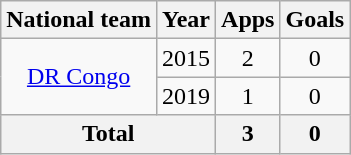<table class="wikitable" style="text-align:center">
<tr>
<th>National team</th>
<th>Year</th>
<th>Apps</th>
<th>Goals</th>
</tr>
<tr>
<td rowspan="2"><a href='#'>DR Congo</a></td>
<td>2015</td>
<td>2</td>
<td>0</td>
</tr>
<tr>
<td>2019</td>
<td>1</td>
<td>0</td>
</tr>
<tr>
<th colspan="2">Total</th>
<th>3</th>
<th>0</th>
</tr>
</table>
